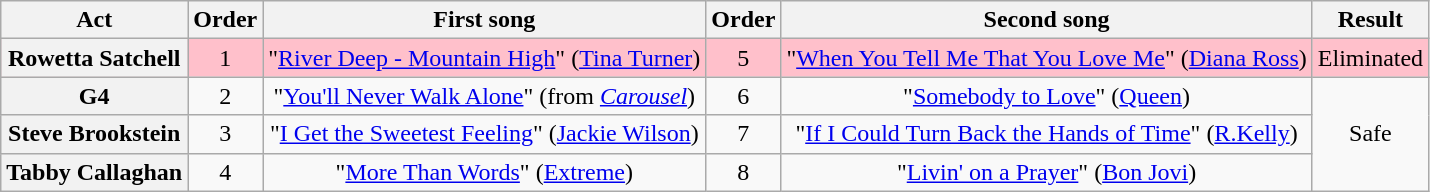<table class="wikitable plainrowheaders" style="text-align:center;">
<tr>
<th>Act</th>
<th>Order</th>
<th>First song</th>
<th>Order</th>
<th>Second song</th>
<th>Result</th>
</tr>
<tr style="background: pink">
<th scope="row">Rowetta Satchell</th>
<td>1</td>
<td>"<a href='#'>River Deep - Mountain High</a>" (<a href='#'>Tina Turner</a>)</td>
<td>5</td>
<td>"<a href='#'>When You Tell Me That You Love Me</a>" (<a href='#'>Diana Ross</a>)</td>
<td>Eliminated</td>
</tr>
<tr>
<th scope="row">G4</th>
<td>2</td>
<td>"<a href='#'>You'll Never Walk Alone</a>" (from <em><a href='#'>Carousel</a></em>)</td>
<td>6</td>
<td>"<a href='#'>Somebody to Love</a>" (<a href='#'>Queen</a>)</td>
<td rowspan=3>Safe</td>
</tr>
<tr>
<th scope="row">Steve Brookstein</th>
<td>3</td>
<td>"<a href='#'>I Get the Sweetest Feeling</a>" (<a href='#'>Jackie Wilson</a>)</td>
<td>7</td>
<td>"<a href='#'>If I Could Turn Back the Hands of Time</a>" (<a href='#'>R.Kelly</a>)</td>
</tr>
<tr>
<th scope="row">Tabby Callaghan</th>
<td>4</td>
<td>"<a href='#'>More Than Words</a>" (<a href='#'>Extreme</a>)</td>
<td>8</td>
<td>"<a href='#'>Livin' on a Prayer</a>" (<a href='#'>Bon Jovi</a>)</td>
</tr>
</table>
